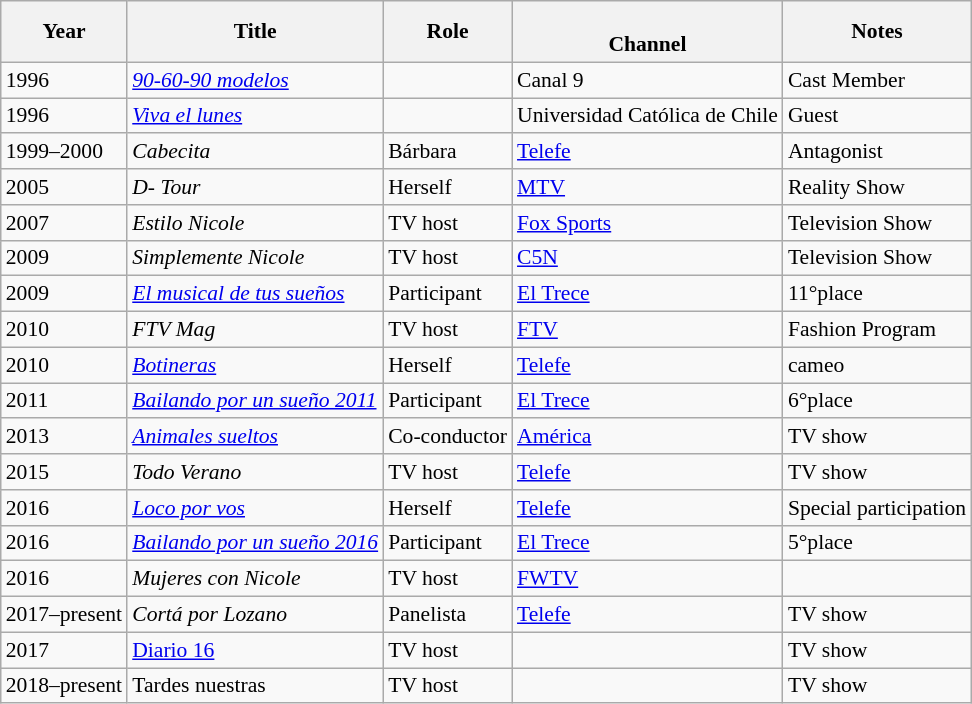<table class="wikitable" style="font-size: 90%;">
<tr>
<th>Year</th>
<th>Title</th>
<th>Role</th>
<th><br>Channel</th>
<th>Notes</th>
</tr>
<tr>
<td>1996</td>
<td><em><a href='#'>90-60-90 modelos</a></em></td>
<td></td>
<td>Canal 9</td>
<td>Cast Member</td>
</tr>
<tr>
<td>1996</td>
<td><em><a href='#'>Viva el lunes</a></em></td>
<td></td>
<td>Universidad Católica de Chile</td>
<td>Guest</td>
</tr>
<tr>
<td>1999–2000</td>
<td><em>Cabecita</em></td>
<td>Bárbara</td>
<td><a href='#'>Telefe</a></td>
<td>Antagonist</td>
</tr>
<tr>
<td>2005</td>
<td><em>D- Tour</em></td>
<td>Herself</td>
<td><a href='#'>MTV</a></td>
<td>Reality Show</td>
</tr>
<tr>
<td>2007</td>
<td><em>Estilo Nicole</em></td>
<td>TV host</td>
<td><a href='#'>Fox Sports</a></td>
<td>Television Show</td>
</tr>
<tr>
<td>2009</td>
<td><em>Simplemente Nicole</em></td>
<td>TV host</td>
<td><a href='#'>C5N</a></td>
<td>Television Show</td>
</tr>
<tr>
<td>2009</td>
<td><em><a href='#'>El musical de tus sueños</a></em></td>
<td>Participant</td>
<td><a href='#'>El Trece</a></td>
<td>11°place</td>
</tr>
<tr>
<td>2010</td>
<td><em>FTV Mag</em></td>
<td>TV host</td>
<td><a href='#'>FTV</a></td>
<td>Fashion Program</td>
</tr>
<tr>
<td>2010</td>
<td><em><a href='#'>Botineras</a></em></td>
<td>Herself</td>
<td><a href='#'>Telefe</a></td>
<td>cameo</td>
</tr>
<tr>
<td>2011</td>
<td><em><a href='#'>Bailando por un sueño 2011</a></em></td>
<td>Participant</td>
<td><a href='#'>El Trece</a></td>
<td>6°place</td>
</tr>
<tr>
<td>2013</td>
<td><em><a href='#'>Animales sueltos</a></em></td>
<td>Co-conductor</td>
<td><a href='#'>América</a></td>
<td>TV show</td>
</tr>
<tr>
<td>2015</td>
<td><em>Todo Verano</em></td>
<td>TV host</td>
<td><a href='#'>Telefe</a></td>
<td>TV show</td>
</tr>
<tr>
<td>2016</td>
<td><em><a href='#'>Loco por vos</a></em></td>
<td>Herself</td>
<td><a href='#'>Telefe</a></td>
<td>Special participation</td>
</tr>
<tr>
<td>2016</td>
<td><em><a href='#'>Bailando por un sueño 2016</a></em></td>
<td>Participant</td>
<td><a href='#'>El Trece</a></td>
<td>5°place</td>
</tr>
<tr>
<td>2016</td>
<td><em>Mujeres con Nicole</em></td>
<td>TV host</td>
<td><a href='#'>FWTV</a></td>
<td></td>
</tr>
<tr>
<td>2017–present</td>
<td><em>Cortá  por Lozano</em></td>
<td>Panelista</td>
<td><a href='#'>Telefe</a></td>
<td>TV show</td>
</tr>
<tr>
<td>2017</td>
<td><a href='#'>Diario 16</a></td>
<td>TV host</td>
<td></td>
<td>TV show</td>
</tr>
<tr>
<td>2018–present</td>
<td>Tardes nuestras</td>
<td>TV host</td>
<td></td>
<td>TV show</td>
</tr>
</table>
